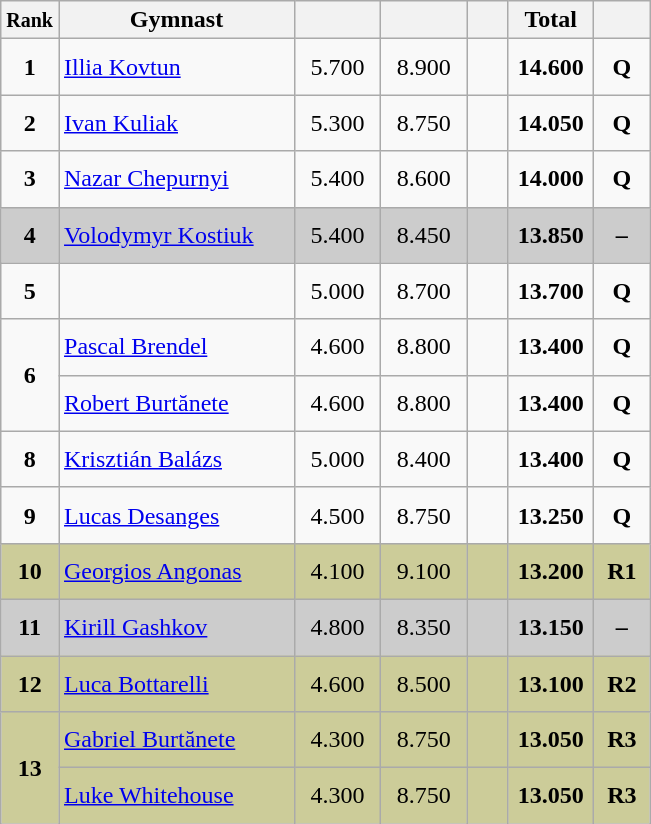<table style="text-align:center;" class="wikitable sortable">
<tr>
<th scope="col" style="width:15px;"><small>Rank</small></th>
<th scope="col" style="width:150px;">Gymnast</th>
<th scope="col" style="width:50px;"><small></small></th>
<th scope="col" style="width:50px;"><small></small></th>
<th scope="col" style="width:20px;"><small></small></th>
<th scope="col" style="width:50px;">Total</th>
<th scope="col" style="width:30px;"><small></small></th>
</tr>
<tr>
<td scope="row" style="text-align:center"><strong>1</strong></td>
<td style="height:30px; text-align:left;"> <a href='#'>Illia Kovtun</a></td>
<td>5.700</td>
<td>8.900</td>
<td></td>
<td><strong>14.600</strong></td>
<td><strong>Q</strong></td>
</tr>
<tr>
<td scope="row" style="text-align:center"><strong>2</strong></td>
<td style="height:30px; text-align:left;"> <a href='#'>Ivan Kuliak</a></td>
<td>5.300</td>
<td>8.750</td>
<td></td>
<td><strong>14.050</strong></td>
<td><strong>Q</strong></td>
</tr>
<tr>
<td scope="row" style="text-align:center"><strong>3</strong></td>
<td style="height:30px; text-align:left;"> <a href='#'>Nazar Chepurnyi</a></td>
<td>5.400</td>
<td>8.600</td>
<td></td>
<td><strong>14.000</strong></td>
<td><strong>Q</strong></td>
</tr>
<tr style="background:#cccccc;">
<td scope="row" style="text-align:center"><strong>4</strong></td>
<td style="height:30px; text-align:left;"> <a href='#'>Volodymyr Kostiuk</a></td>
<td>5.400</td>
<td>8.450</td>
<td></td>
<td><strong>13.850</strong></td>
<td><strong>–</strong></td>
</tr>
<tr>
<td scope="row" style="text-align:center"><strong>5</strong></td>
<td style="height:30px; text-align:left;"></td>
<td>5.000</td>
<td>8.700</td>
<td></td>
<td><strong>13.700</strong></td>
<td><strong>Q</strong></td>
</tr>
<tr>
<td rowspan=2 scope="row" style="text-align:center"><strong>6</strong></td>
<td style="height:30px; text-align:left;"> <a href='#'>Pascal Brendel</a></td>
<td>4.600</td>
<td>8.800</td>
<td></td>
<td><strong>13.400</strong></td>
<td><strong>Q</strong></td>
</tr>
<tr>
<td style="height:30px; text-align:left;"> <a href='#'>Robert Burtănete</a></td>
<td>4.600</td>
<td>8.800</td>
<td></td>
<td><strong>13.400</strong></td>
<td><strong>Q</strong></td>
</tr>
<tr>
<td scope="row" style="text-align:center"><strong>8</strong></td>
<td style="height:30px; text-align:left;"> <a href='#'>Krisztián Balázs</a></td>
<td>5.000</td>
<td>8.400</td>
<td></td>
<td><strong>13.400</strong></td>
<td><strong>Q</strong></td>
</tr>
<tr>
<td scope="row" style="text-align:center"><strong>9</strong></td>
<td style="height:30px; text-align:left;"> <a href='#'>Lucas Desanges</a></td>
<td>4.500</td>
<td>8.750</td>
<td></td>
<td><strong>13.250</strong></td>
<td><strong>Q</strong></td>
</tr>
<tr style="background:#cccc99;">
<td scope="row" style="text-align:center"><strong>10</strong></td>
<td style="height:30px; text-align:left;"> <a href='#'>Georgios Angonas</a></td>
<td>4.100</td>
<td>9.100</td>
<td></td>
<td><strong>13.200</strong></td>
<td><strong>R1</strong></td>
</tr>
<tr style="background:#cccccc;">
<td scope="row" style="text-align:center"><strong>11</strong></td>
<td style="height:30px; text-align:left;"> <a href='#'>Kirill Gashkov</a></td>
<td>4.800</td>
<td>8.350</td>
<td></td>
<td><strong>13.150</strong></td>
<td><strong>–</strong></td>
</tr>
<tr style="background:#cccc99;">
<td scope="row" style="text-align:center"><strong>12</strong></td>
<td style="height:30px; text-align:left;"> <a href='#'>Luca Bottarelli</a></td>
<td>4.600</td>
<td>8.500</td>
<td></td>
<td><strong>13.100</strong></td>
<td><strong>R2</strong></td>
</tr>
<tr style="background:#cccc99;">
<td rowspan=2 scope="row" style="text-align:center"><strong>13</strong></td>
<td style="height:30px; text-align:left;"> <a href='#'>Gabriel Burtănete</a></td>
<td>4.300</td>
<td>8.750</td>
<td></td>
<td><strong>13.050</strong></td>
<td><strong>R3</strong></td>
</tr>
<tr style="background:#cccc99;">
<td style="height:30px; text-align:left;"> <a href='#'>Luke Whitehouse</a></td>
<td>4.300</td>
<td>8.750</td>
<td></td>
<td><strong>13.050</strong></td>
<td><strong>R3</strong></td>
</tr>
</table>
